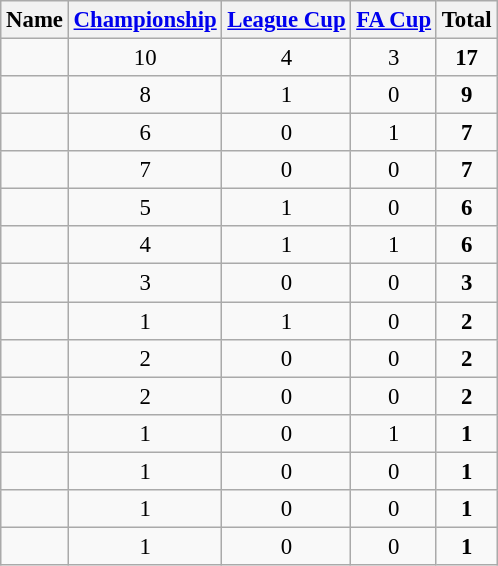<table class="wikitable sortable" style="text-align:center; font-size:95%">
<tr>
<th>Name</th>
<th><a href='#'>Championship</a></th>
<th><a href='#'>League Cup</a></th>
<th><a href='#'>FA Cup</a></th>
<th>Total</th>
</tr>
<tr>
<td></td>
<td>10</td>
<td>4</td>
<td>3</td>
<td> <strong>17</strong></td>
</tr>
<tr>
<td></td>
<td>8</td>
<td>1</td>
<td>0</td>
<td> <strong>9</strong></td>
</tr>
<tr>
<td></td>
<td>6</td>
<td>0</td>
<td>1</td>
<td> <strong>7</strong></td>
</tr>
<tr>
<td></td>
<td>7</td>
<td>0</td>
<td>0</td>
<td> <strong>7</strong></td>
</tr>
<tr>
<td></td>
<td>5</td>
<td>1</td>
<td>0</td>
<td> <strong>6</strong></td>
</tr>
<tr>
<td></td>
<td>4</td>
<td>1</td>
<td>1</td>
<td> <strong>6</strong></td>
</tr>
<tr>
<td></td>
<td>3</td>
<td>0</td>
<td>0</td>
<td> <strong>3</strong></td>
</tr>
<tr>
<td></td>
<td>1</td>
<td>1</td>
<td>0</td>
<td> <strong>2</strong></td>
</tr>
<tr>
<td></td>
<td>2</td>
<td>0</td>
<td>0</td>
<td> <strong>2</strong></td>
</tr>
<tr>
<td></td>
<td>2</td>
<td>0</td>
<td>0</td>
<td> <strong>2</strong></td>
</tr>
<tr>
<td></td>
<td>1</td>
<td>0</td>
<td>1</td>
<td> <strong>1</strong></td>
</tr>
<tr>
<td></td>
<td>1</td>
<td>0</td>
<td>0</td>
<td> <strong>1</strong></td>
</tr>
<tr>
<td></td>
<td>1</td>
<td>0</td>
<td>0</td>
<td> <strong>1</strong></td>
</tr>
<tr>
<td></td>
<td>1</td>
<td>0</td>
<td>0</td>
<td> <strong>1</strong></td>
</tr>
</table>
